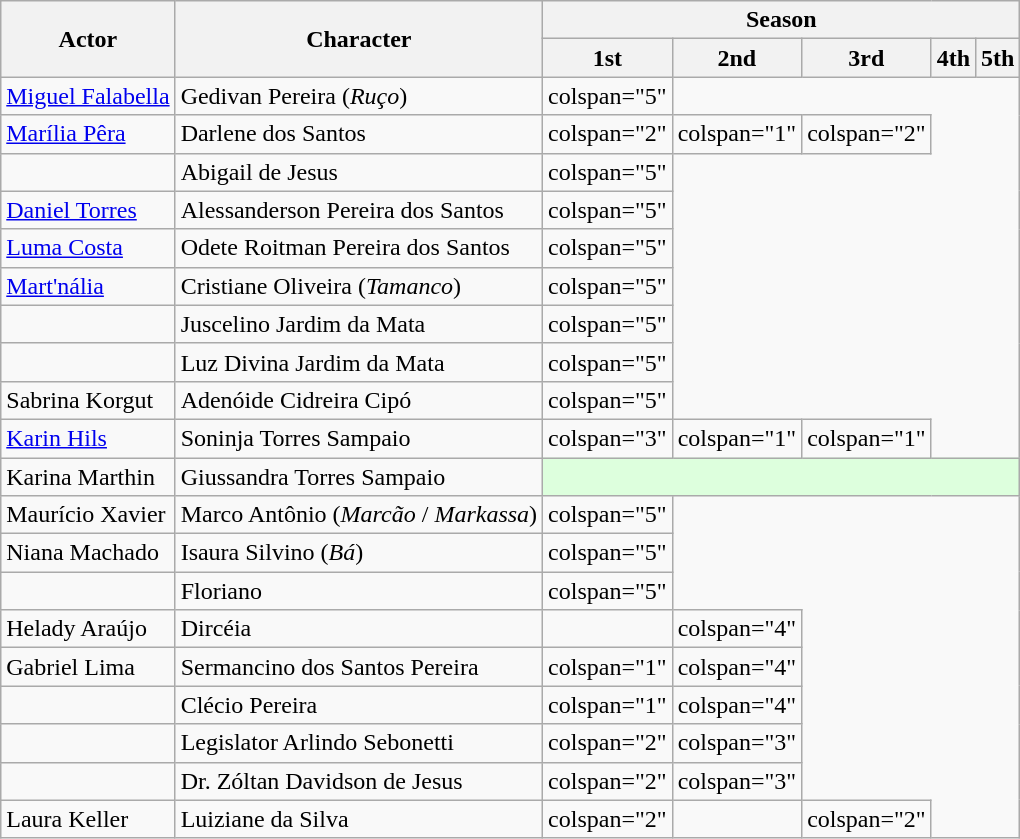<table class="wikitable">
<tr>
<th rowspan="2">Actor</th>
<th rowspan="2">Character</th>
<th colspan="5">Season</th>
</tr>
<tr>
<th>1st<br></th>
<th>2nd<br></th>
<th>3rd<br></th>
<th>4th<br></th>
<th>5th<br></th>
</tr>
<tr>
<td><a href='#'>Miguel Falabella</a></td>
<td>Gedivan Pereira (<em>Ruço</em>)</td>
<td>colspan="5" </td>
</tr>
<tr>
<td><a href='#'>Marília Pêra</a></td>
<td>Darlene dos Santos</td>
<td>colspan="2" </td>
<td>colspan="1" </td>
<td>colspan="2" </td>
</tr>
<tr>
<td></td>
<td>Abigail de Jesus</td>
<td>colspan="5" </td>
</tr>
<tr>
<td><a href='#'>Daniel Torres</a></td>
<td>Alessanderson Pereira dos Santos</td>
<td>colspan="5" </td>
</tr>
<tr>
<td><a href='#'>Luma Costa</a></td>
<td>Odete Roitman Pereira dos Santos</td>
<td>colspan="5" </td>
</tr>
<tr>
<td><a href='#'>Mart'nália</a></td>
<td>Cristiane Oliveira (<em>Tamanco</em>)</td>
<td>colspan="5" </td>
</tr>
<tr>
<td></td>
<td>Juscelino Jardim da Mata</td>
<td>colspan="5" </td>
</tr>
<tr>
<td></td>
<td>Luz Divina Jardim da Mata</td>
<td>colspan="5" </td>
</tr>
<tr>
<td>Sabrina Korgut</td>
<td>Adenóide Cidreira Cipó</td>
<td>colspan="5" </td>
</tr>
<tr>
<td><a href='#'>Karin Hils</a></td>
<td>Soninja Torres Sampaio</td>
<td>colspan="3" </td>
<td>colspan="1" </td>
<td>colspan="1" </td>
</tr>
<tr>
<td>Karina Marthin</td>
<td>Giussandra Torres Sampaio</td>
<td colspan="5" style="background: #ddffdd" align="center"></td>
</tr>
<tr>
<td>Maurício Xavier</td>
<td>Marco Antônio (<em>Marcão</em> / <em>Markassa</em>)</td>
<td>colspan="5" </td>
</tr>
<tr>
<td>Niana Machado</td>
<td>Isaura Silvino (<em>Bá</em>)</td>
<td>colspan="5" </td>
</tr>
<tr>
<td></td>
<td>Floriano</td>
<td>colspan="5" </td>
</tr>
<tr>
<td>Helady Araújo</td>
<td>Dircéia</td>
<td></td>
<td>colspan="4" </td>
</tr>
<tr>
<td>Gabriel Lima</td>
<td>Sermancino dos Santos Pereira</td>
<td>colspan="1" </td>
<td>colspan="4" </td>
</tr>
<tr>
<td></td>
<td>Clécio Pereira</td>
<td>colspan="1" </td>
<td>colspan="4" </td>
</tr>
<tr>
<td></td>
<td>Legislator Arlindo Sebonetti</td>
<td>colspan="2" </td>
<td>colspan="3" </td>
</tr>
<tr>
<td></td>
<td>Dr. Zóltan Davidson de Jesus</td>
<td>colspan="2" </td>
<td>colspan="3" </td>
</tr>
<tr>
<td>Laura Keller</td>
<td>Luiziane da Silva</td>
<td>colspan="2" </td>
<td></td>
<td>colspan="2" </td>
</tr>
</table>
